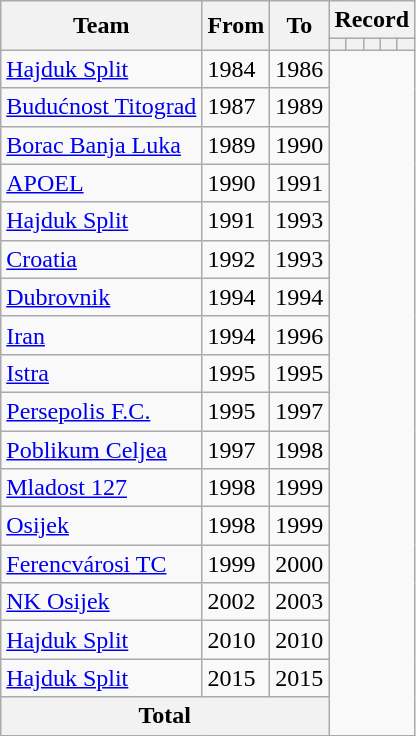<table class=wikitable style="text-align: center">
<tr>
<th rowspan=2>Team</th>
<th rowspan=2>From</th>
<th rowspan=2>To</th>
<th colspan=5>Record</th>
</tr>
<tr>
<th></th>
<th></th>
<th></th>
<th></th>
<th></th>
</tr>
<tr>
<td align=left><a href='#'>Hajduk Split</a></td>
<td align=left>1984</td>
<td align=left>1986<br></td>
</tr>
<tr>
<td align=left><a href='#'>Budućnost Titograd</a></td>
<td align=left>1987</td>
<td align=left>1989<br></td>
</tr>
<tr>
<td align=left><a href='#'>Borac Banja Luka</a></td>
<td align=left>1989</td>
<td align=left>1990<br></td>
</tr>
<tr>
<td align=left><a href='#'>APOEL</a></td>
<td align=left>1990</td>
<td align=left>1991<br></td>
</tr>
<tr>
<td align=left><a href='#'>Hajduk Split</a></td>
<td align=left>1991</td>
<td align=left>1993<br></td>
</tr>
<tr>
<td align=left><a href='#'>Croatia</a></td>
<td align=left>1992</td>
<td align=left>1993<br></td>
</tr>
<tr>
<td align=left><a href='#'>Dubrovnik</a></td>
<td align=left>1994</td>
<td align=left>1994<br></td>
</tr>
<tr>
<td align=left><a href='#'>Iran</a></td>
<td align=left>1994</td>
<td align=left>1996<br></td>
</tr>
<tr>
<td align=left><a href='#'>Istra</a></td>
<td align=left>1995</td>
<td align=left>1995<br></td>
</tr>
<tr>
<td align=left><a href='#'>Persepolis F.C.</a></td>
<td align=left>1995</td>
<td align=left>1997<br></td>
</tr>
<tr>
<td align=left><a href='#'>Poblikum Celjea</a></td>
<td align=left>1997</td>
<td align=left>1998<br></td>
</tr>
<tr>
<td align=left><a href='#'>Mladost 127</a></td>
<td align=left>1998</td>
<td align=left>1999<br></td>
</tr>
<tr>
<td align=left><a href='#'>Osijek</a></td>
<td align=left>1998</td>
<td align=left>1999<br></td>
</tr>
<tr>
<td align=left><a href='#'>Ferencvárosi TC</a></td>
<td align=left>1999</td>
<td align=left>2000<br></td>
</tr>
<tr>
<td align=left><a href='#'>NK Osijek</a></td>
<td align=left>2002</td>
<td align=left>2003<br></td>
</tr>
<tr>
<td align=left><a href='#'>Hajduk Split</a></td>
<td align=left>2010</td>
<td align=left>2010<br></td>
</tr>
<tr>
<td align=left><a href='#'>Hajduk Split</a></td>
<td align=left>2015</td>
<td align=left>2015<br></td>
</tr>
<tr>
<th colspan=3>Total<br></th>
</tr>
</table>
